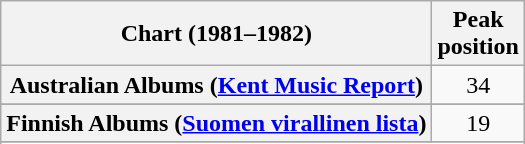<table class="wikitable sortable plainrowheaders" style="text-align:center">
<tr>
<th scope="col">Chart (1981–1982)</th>
<th scope="col">Peak<br>position</th>
</tr>
<tr>
<th scope="row">Australian Albums (<a href='#'>Kent Music Report</a>)</th>
<td>34</td>
</tr>
<tr>
</tr>
<tr>
<th scope="row">Finnish Albums (<a href='#'>Suomen virallinen lista</a>)</th>
<td>19</td>
</tr>
<tr>
</tr>
<tr>
</tr>
<tr>
</tr>
<tr>
</tr>
<tr>
</tr>
<tr>
</tr>
</table>
